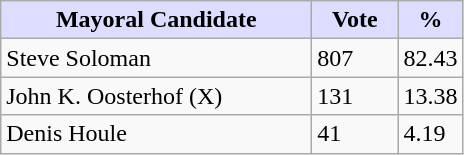<table class="wikitable">
<tr>
<th style="background:#ddf; width:200px;">Mayoral Candidate </th>
<th style="background:#ddf; width:50px;">Vote</th>
<th style="background:#ddf; width:30px;">%</th>
</tr>
<tr>
<td>Steve Soloman</td>
<td>807</td>
<td>82.43</td>
</tr>
<tr>
<td>John K. Oosterhof (X)</td>
<td>131</td>
<td>13.38</td>
</tr>
<tr>
<td>Denis Houle</td>
<td>41</td>
<td>4.19</td>
</tr>
</table>
